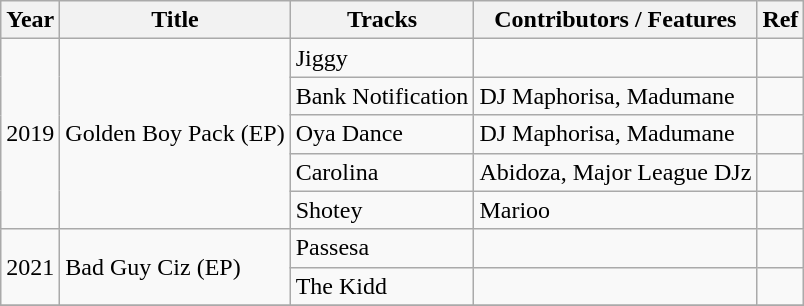<table class ="wikitable">
<tr>
<th>Year</th>
<th>Title</th>
<th>Tracks</th>
<th>Contributors / Features</th>
<th>Ref</th>
</tr>
<tr>
<td rowspan="5">2019</td>
<td rowspan="5">Golden Boy Pack (EP)</td>
<td>Jiggy</td>
<td></td>
<td></td>
</tr>
<tr>
<td>Bank Notification</td>
<td>DJ Maphorisa, Madumane</td>
<td></td>
</tr>
<tr>
<td>Oya Dance</td>
<td>DJ Maphorisa, Madumane</td>
<td></td>
</tr>
<tr>
<td>Carolina</td>
<td>Abidoza, Major League DJz</td>
<td></td>
</tr>
<tr>
<td>Shotey</td>
<td>Marioo</td>
<td></td>
</tr>
<tr>
<td rowspan="2">2021</td>
<td rowspan="2">Bad Guy Ciz (EP)</td>
<td>Passesa</td>
<td></td>
<td></td>
</tr>
<tr>
<td>The Kidd</td>
<td></td>
<td></td>
</tr>
<tr>
</tr>
</table>
